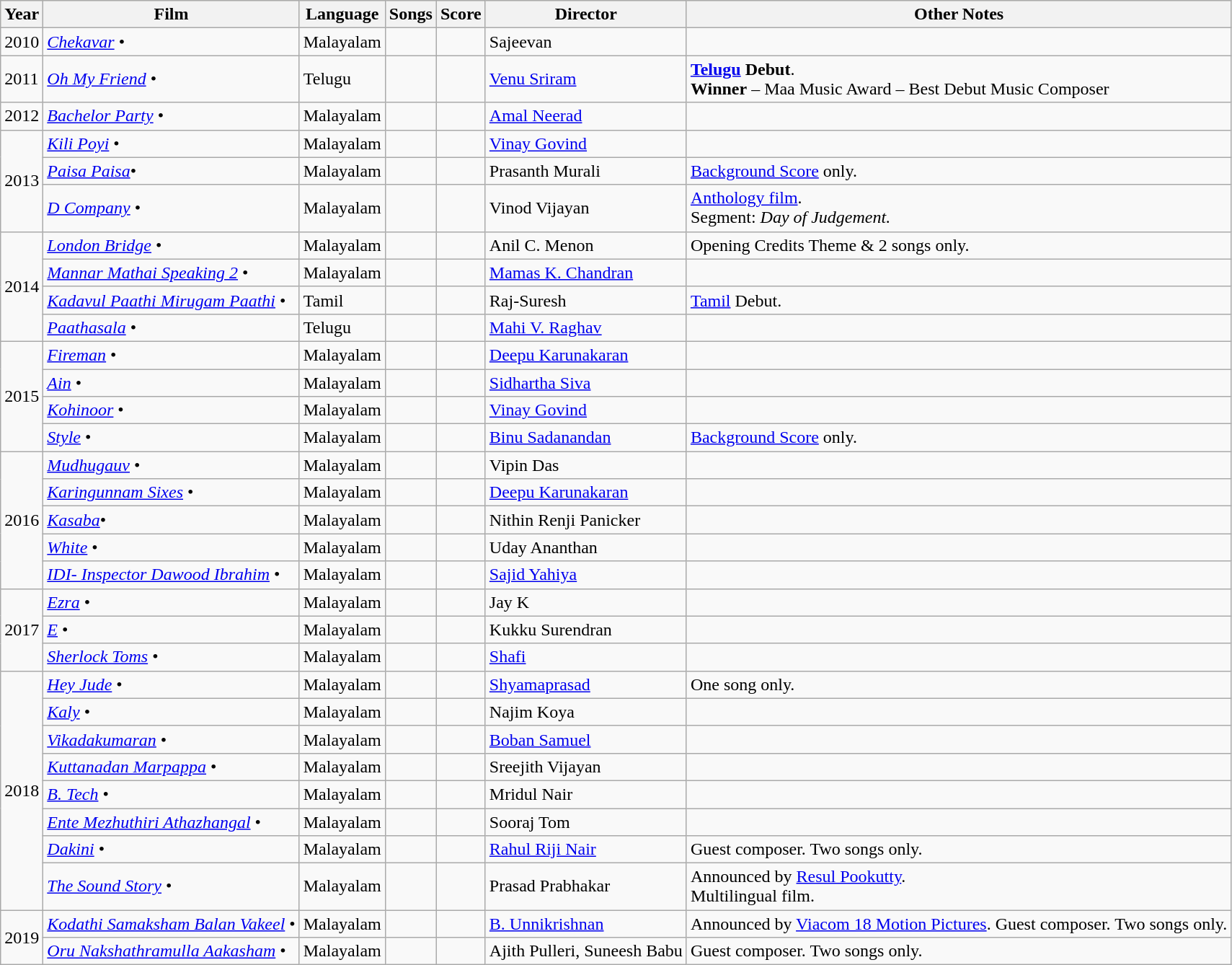<table class="wikitable sortable">
<tr bgcolor="beige" align="center">
<th>Year</th>
<th>Film</th>
<th>Language</th>
<th>Songs</th>
<th>Score</th>
<th>Director</th>
<th>Other Notes</th>
</tr>
<tr>
<td rowspan="1">2010</td>
<td><em><a href='#'>Chekavar</a></em> •</td>
<td>Malayalam</td>
<td></td>
<td></td>
<td>Sajeevan</td>
<td></td>
</tr>
<tr>
<td rowspan="1">2011</td>
<td><em><a href='#'>Oh My Friend</a></em> •</td>
<td>Telugu</td>
<td></td>
<td></td>
<td><a href='#'>Venu Sriram</a></td>
<td><strong><a href='#'>Telugu</a> Debut</strong>.<br> <strong>Winner</strong> – Maa Music Award – Best Debut Music Composer</td>
</tr>
<tr>
<td rowspan="1">2012</td>
<td><em><a href='#'>Bachelor Party</a></em> •</td>
<td>Malayalam</td>
<td></td>
<td></td>
<td><a href='#'>Amal Neerad</a></td>
<td></td>
</tr>
<tr>
<td rowspan="3">2013</td>
<td><em><a href='#'>Kili Poyi</a></em> •</td>
<td>Malayalam</td>
<td></td>
<td></td>
<td><a href='#'>Vinay Govind</a></td>
<td></td>
</tr>
<tr>
<td><em><a href='#'>Paisa Paisa</a></em>•</td>
<td>Malayalam</td>
<td></td>
<td></td>
<td>Prasanth Murali</td>
<td><a href='#'>Background Score</a> only.</td>
</tr>
<tr>
<td><em><a href='#'>D Company</a></em> •</td>
<td>Malayalam</td>
<td></td>
<td></td>
<td>Vinod Vijayan</td>
<td><a href='#'>Anthology film</a>.<br>Segment: <em>Day of Judgement.</em></td>
</tr>
<tr>
<td rowspan="4">2014</td>
<td><em><a href='#'>London Bridge</a></em> •</td>
<td>Malayalam</td>
<td></td>
<td></td>
<td>Anil C. Menon</td>
<td>Opening Credits Theme & 2 songs only.</td>
</tr>
<tr>
<td><em><a href='#'>Mannar Mathai Speaking 2</a></em> •</td>
<td>Malayalam</td>
<td></td>
<td></td>
<td><a href='#'>Mamas K. Chandran</a></td>
<td></td>
</tr>
<tr>
<td><em><a href='#'>Kadavul Paathi Mirugam Paathi</a></em> •</td>
<td>Tamil</td>
<td></td>
<td></td>
<td>Raj-Suresh</td>
<td><a href='#'>Tamil</a> Debut.</td>
</tr>
<tr>
<td><em><a href='#'>Paathasala</a></em> •</td>
<td>Telugu</td>
<td></td>
<td></td>
<td><a href='#'>Mahi V. Raghav</a></td>
<td></td>
</tr>
<tr>
<td rowspan="4">2015</td>
<td><em><a href='#'>Fireman</a></em> •</td>
<td>Malayalam</td>
<td></td>
<td></td>
<td><a href='#'>Deepu Karunakaran</a></td>
<td></td>
</tr>
<tr>
<td><em><a href='#'>Ain</a></em> •</td>
<td>Malayalam</td>
<td></td>
<td></td>
<td><a href='#'>Sidhartha Siva</a></td>
<td></td>
</tr>
<tr>
<td><em><a href='#'>Kohinoor</a></em> •</td>
<td>Malayalam</td>
<td></td>
<td></td>
<td><a href='#'>Vinay Govind</a></td>
<td></td>
</tr>
<tr>
<td><em><a href='#'>Style</a></em> •</td>
<td>Malayalam</td>
<td></td>
<td></td>
<td><a href='#'>Binu Sadanandan</a></td>
<td><a href='#'>Background Score</a> only.</td>
</tr>
<tr>
<td rowspan="5">2016</td>
<td><em><a href='#'>Mudhugauv</a></em> •</td>
<td>Malayalam</td>
<td></td>
<td></td>
<td>Vipin Das</td>
<td></td>
</tr>
<tr>
<td><em><a href='#'>Karingunnam Sixes</a></em> •</td>
<td>Malayalam</td>
<td></td>
<td></td>
<td><a href='#'>Deepu Karunakaran</a></td>
<td></td>
</tr>
<tr>
<td><em><a href='#'>Kasaba</a></em>•</td>
<td>Malayalam</td>
<td></td>
<td></td>
<td>Nithin Renji Panicker</td>
<td></td>
</tr>
<tr>
<td><em><a href='#'>White</a></em> •</td>
<td>Malayalam</td>
<td></td>
<td></td>
<td>Uday Ananthan</td>
<td></td>
</tr>
<tr>
<td><em><a href='#'>IDI- Inspector Dawood Ibrahim</a></em> •</td>
<td>Malayalam</td>
<td></td>
<td></td>
<td><a href='#'>Sajid Yahiya</a></td>
<td></td>
</tr>
<tr>
<td rowspan="3">2017</td>
<td><em><a href='#'>Ezra</a></em> •</td>
<td>Malayalam</td>
<td></td>
<td></td>
<td>Jay K</td>
<td></td>
</tr>
<tr>
<td><em><a href='#'>E</a></em> •</td>
<td>Malayalam</td>
<td></td>
<td></td>
<td>Kukku Surendran</td>
<td></td>
</tr>
<tr>
<td><em><a href='#'>Sherlock Toms</a></em> •</td>
<td>Malayalam</td>
<td></td>
<td></td>
<td><a href='#'>Shafi</a></td>
<td></td>
</tr>
<tr>
<td rowspan="8">2018</td>
<td><em><a href='#'>Hey Jude</a></em> •</td>
<td>Malayalam</td>
<td></td>
<td></td>
<td><a href='#'>Shyamaprasad</a></td>
<td>One song only.</td>
</tr>
<tr>
<td><em><a href='#'>Kaly</a></em> •</td>
<td>Malayalam</td>
<td></td>
<td></td>
<td>Najim Koya</td>
<td></td>
</tr>
<tr>
<td><em><a href='#'>Vikadakumaran</a></em> •</td>
<td>Malayalam</td>
<td></td>
<td></td>
<td><a href='#'>Boban Samuel</a></td>
<td></td>
</tr>
<tr>
<td><em><a href='#'>Kuttanadan Marpappa</a></em> •</td>
<td>Malayalam</td>
<td></td>
<td></td>
<td>Sreejith Vijayan</td>
<td></td>
</tr>
<tr>
<td><em><a href='#'>B. Tech</a></em> •</td>
<td>Malayalam</td>
<td></td>
<td></td>
<td>Mridul Nair</td>
<td></td>
</tr>
<tr>
<td><em><a href='#'>Ente Mezhuthiri Athazhangal</a></em> •</td>
<td>Malayalam</td>
<td></td>
<td></td>
<td>Sooraj Tom</td>
<td></td>
</tr>
<tr>
<td><em><a href='#'>Dakini</a></em> •</td>
<td>Malayalam</td>
<td></td>
<td></td>
<td><a href='#'>Rahul Riji Nair</a></td>
<td>Guest composer. Two songs only.</td>
</tr>
<tr>
<td><em><a href='#'>The Sound Story</a></em> •</td>
<td>Malayalam</td>
<td></td>
<td></td>
<td>Prasad Prabhakar</td>
<td>Announced by <a href='#'>Resul Pookutty</a>.<br>Multilingual film.</td>
</tr>
<tr>
<td rowspan="2">2019</td>
<td><em><a href='#'>Kodathi Samaksham Balan Vakeel</a></em> •</td>
<td>Malayalam</td>
<td></td>
<td></td>
<td><a href='#'>B. Unnikrishnan</a></td>
<td>Announced by <a href='#'>Viacom 18 Motion Pictures</a>. Guest composer. Two songs only.</td>
</tr>
<tr>
<td><em><a href='#'>Oru Nakshathramulla Aakasham</a></em> •</td>
<td>Malayalam</td>
<td></td>
<td></td>
<td>Ajith Pulleri, Suneesh Babu</td>
<td>Guest composer. Two songs only.</td>
</tr>
</table>
